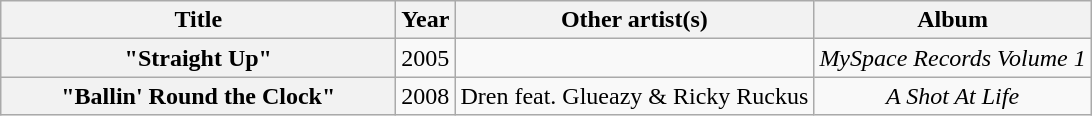<table class="wikitable plainrowheaders" style="text-align:center;">
<tr>
<th scope="col" style="width:16em;">Title</th>
<th scope="col">Year</th>
<th scope="col">Other artist(s)</th>
<th scope="col">Album</th>
</tr>
<tr>
<th scope="row">"Straight Up"</th>
<td>2005</td>
<td></td>
<td><em>MySpace Records Volume 1</em></td>
</tr>
<tr>
<th scope="row">"Ballin' Round the Clock"</th>
<td>2008</td>
<td>Dren feat. Glueazy & Ricky Ruckus</td>
<td><em>A Shot At Life</em></td>
</tr>
</table>
